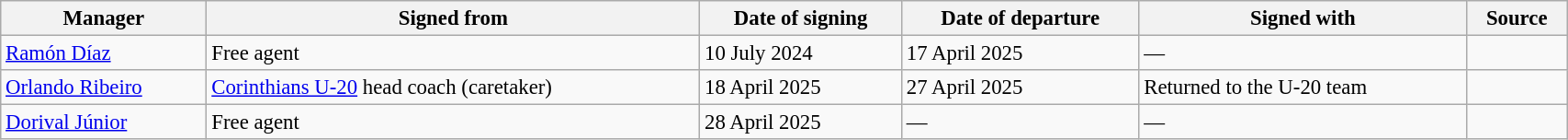<table class="wikitable sortable" style="width:90%; text-align:center; font-size:95%; text-align:left;">
<tr>
<th><strong>Manager </strong></th>
<th><strong>Signed from</strong></th>
<th><strong>Date of signing</strong></th>
<th><strong>Date of departure</strong></th>
<th><strong>Signed with</strong></th>
<th><strong>Source</strong></th>
</tr>
<tr>
<td> <a href='#'>Ramón Díaz</a></td>
<td>Free agent</td>
<td>10 July 2024</td>
<td>17 April 2025</td>
<td>—</td>
<td></td>
</tr>
<tr>
<td> <a href='#'>Orlando Ribeiro</a></td>
<td><a href='#'>Corinthians U-20</a> head coach (caretaker)</td>
<td>18 April 2025</td>
<td>27 April 2025</td>
<td>Returned to the U-20 team</td>
<td></td>
</tr>
<tr>
<td> <a href='#'>Dorival Júnior</a></td>
<td>Free agent</td>
<td>28 April 2025</td>
<td>—</td>
<td>—</td>
<td></td>
</tr>
</table>
